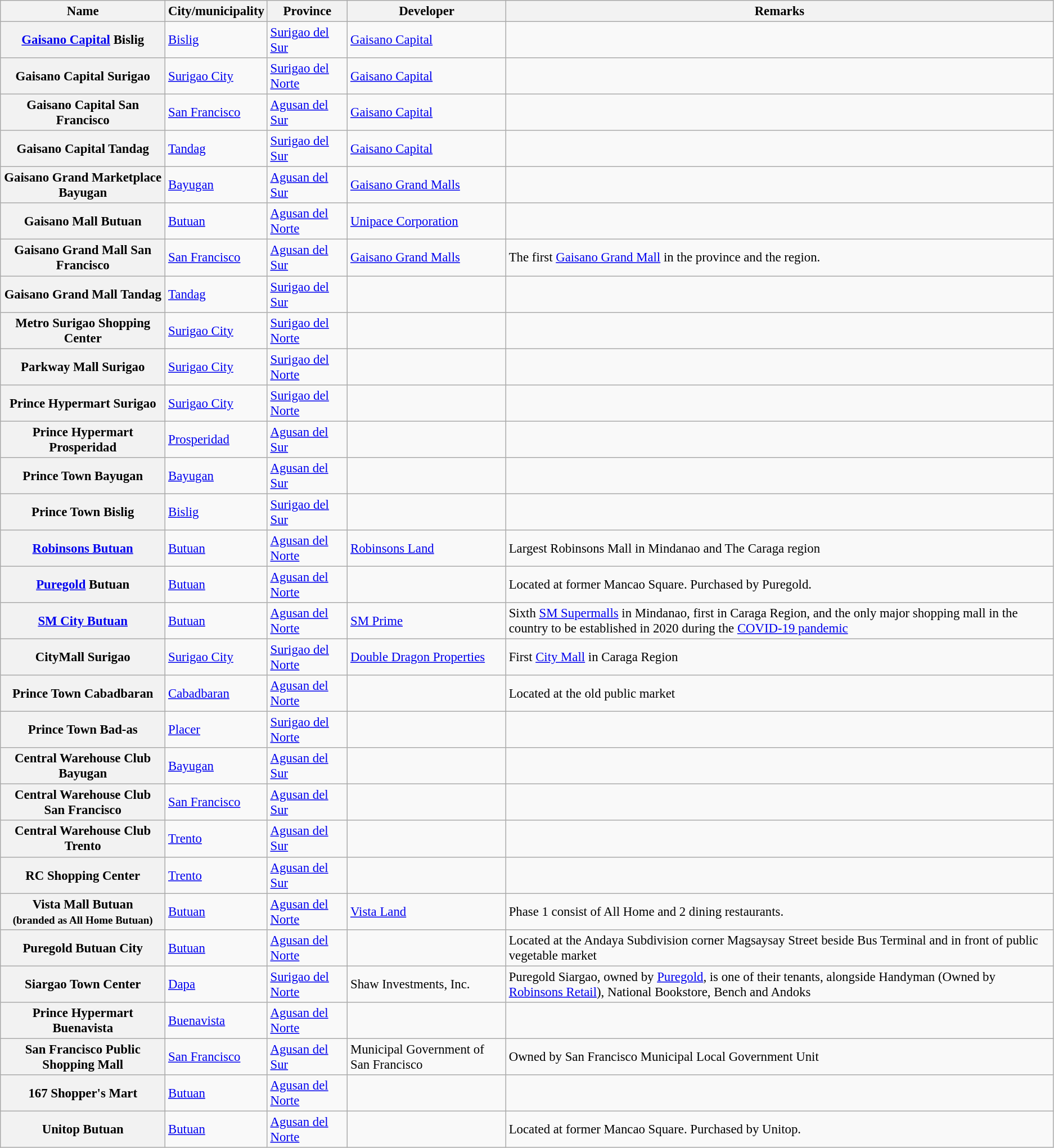<table class="wikitable sortable plainrowheaders" style="font-size:95%;">
<tr>
<th scope="col">Name</th>
<th scope="col">City/municipality</th>
<th scope="col">Province</th>
<th scope="col">Developer</th>
<th scope="col" class="unsortable">Remarks</th>
</tr>
<tr>
<th scope="row"><a href='#'>Gaisano Capital</a> Bislig</th>
<td><a href='#'>Bislig</a></td>
<td><a href='#'>Surigao del Sur</a></td>
<td><a href='#'>Gaisano Capital</a></td>
<td></td>
</tr>
<tr>
<th scope="row">Gaisano Capital Surigao</th>
<td><a href='#'>Surigao City</a></td>
<td><a href='#'>Surigao del Norte</a></td>
<td><a href='#'>Gaisano Capital</a></td>
<td></td>
</tr>
<tr>
<th scope="row">Gaisano Capital San Francisco</th>
<td><a href='#'>San Francisco</a></td>
<td><a href='#'>Agusan del Sur</a></td>
<td><a href='#'>Gaisano Capital</a></td>
<td></td>
</tr>
<tr>
<th scope="row">Gaisano Capital Tandag</th>
<td><a href='#'>Tandag</a></td>
<td><a href='#'>Surigao del Sur</a></td>
<td><a href='#'>Gaisano Capital</a></td>
<td></td>
</tr>
<tr>
<th scope="row">Gaisano Grand Marketplace Bayugan</th>
<td><a href='#'>Bayugan</a></td>
<td><a href='#'>Agusan del Sur</a></td>
<td><a href='#'>Gaisano Grand Malls</a></td>
<td></td>
</tr>
<tr>
<th scope="row">Gaisano Mall Butuan</th>
<td><a href='#'>Butuan</a></td>
<td><a href='#'>Agusan del Norte</a></td>
<td><a href='#'>Unipace Corporation</a></td>
<td></td>
</tr>
<tr>
<th scope="row">Gaisano Grand Mall San Francisco</th>
<td><a href='#'>San Francisco</a></td>
<td><a href='#'>Agusan del Sur</a></td>
<td><a href='#'>Gaisano Grand Malls</a></td>
<td>The first <a href='#'>Gaisano Grand Mall</a> in the province and the region.</td>
</tr>
<tr>
<th scope="row">Gaisano Grand Mall Tandag</th>
<td><a href='#'>Tandag</a></td>
<td><a href='#'>Surigao del Sur</a></td>
<td></td>
<td></td>
</tr>
<tr>
<th scope="row">Metro Surigao Shopping Center</th>
<td><a href='#'>Surigao City</a></td>
<td><a href='#'>Surigao del Norte</a></td>
<td></td>
<td></td>
</tr>
<tr>
<th scope="row">Parkway Mall Surigao</th>
<td><a href='#'>Surigao City</a></td>
<td><a href='#'>Surigao del Norte</a></td>
<td></td>
<td></td>
</tr>
<tr>
<th scope="row">Prince Hypermart Surigao</th>
<td><a href='#'>Surigao City</a></td>
<td><a href='#'>Surigao del Norte</a></td>
<td></td>
<td></td>
</tr>
<tr>
<th scope="row">Prince Hypermart Prosperidad</th>
<td><a href='#'>Prosperidad</a></td>
<td><a href='#'>Agusan del Sur</a></td>
<td></td>
<td></td>
</tr>
<tr>
<th scope="row">Prince Town Bayugan</th>
<td><a href='#'>Bayugan</a></td>
<td><a href='#'>Agusan del Sur</a></td>
<td></td>
<td></td>
</tr>
<tr>
<th scope="row">Prince Town Bislig</th>
<td><a href='#'>Bislig</a></td>
<td><a href='#'>Surigao del Sur</a></td>
<td></td>
<td></td>
</tr>
<tr>
<th scope="row"><a href='#'>Robinsons Butuan</a></th>
<td><a href='#'>Butuan</a></td>
<td><a href='#'>Agusan del Norte</a></td>
<td><a href='#'>Robinsons Land</a></td>
<td>Largest Robinsons Mall in Mindanao and The Caraga region</td>
</tr>
<tr>
<th scope="row"><a href='#'>Puregold</a> Butuan</th>
<td><a href='#'>Butuan</a></td>
<td><a href='#'>Agusan del Norte</a></td>
<td></td>
<td>Located at former Mancao Square. Purchased by Puregold.</td>
</tr>
<tr>
<th scope="row"><a href='#'>SM City Butuan</a></th>
<td><a href='#'>Butuan</a></td>
<td><a href='#'>Agusan del Norte</a></td>
<td><a href='#'>SM Prime</a></td>
<td>Sixth <a href='#'>SM Supermalls</a> in Mindanao, first in Caraga Region, and the only major shopping mall in the country to be established in 2020 during the <a href='#'>COVID-19 pandemic</a></td>
</tr>
<tr>
<th scope="row">CityMall Surigao</th>
<td><a href='#'>Surigao City</a></td>
<td><a href='#'>Surigao del Norte</a></td>
<td><a href='#'>Double Dragon Properties</a></td>
<td>First <a href='#'>City Mall</a> in Caraga Region</td>
</tr>
<tr>
<th scope="row">Prince Town Cabadbaran</th>
<td><a href='#'>Cabadbaran</a></td>
<td><a href='#'>Agusan del Norte</a></td>
<td></td>
<td>Located at the old public market</td>
</tr>
<tr>
<th scope="row">Prince Town Bad-as</th>
<td><a href='#'>Placer</a></td>
<td><a href='#'>Surigao del Norte</a></td>
<td></td>
<td></td>
</tr>
<tr>
<th scope="row">Central Warehouse Club Bayugan</th>
<td><a href='#'>Bayugan</a></td>
<td><a href='#'>Agusan del Sur</a></td>
<td></td>
<td></td>
</tr>
<tr>
<th scope="row">Central Warehouse Club San Francisco</th>
<td><a href='#'>San Francisco</a></td>
<td><a href='#'>Agusan del Sur</a></td>
<td></td>
<td></td>
</tr>
<tr>
<th scope="row">Central Warehouse Club Trento</th>
<td><a href='#'>Trento</a></td>
<td><a href='#'>Agusan del Sur</a></td>
<td></td>
<td></td>
</tr>
<tr>
<th scope="row">RC Shopping Center</th>
<td><a href='#'>Trento</a></td>
<td><a href='#'>Agusan del Sur</a></td>
<td></td>
<td></td>
</tr>
<tr>
<th scope="row">Vista Mall Butuan<br><small>(branded as All Home Butuan)</small></th>
<td><a href='#'>Butuan</a></td>
<td><a href='#'>Agusan del Norte</a></td>
<td><a href='#'>Vista Land</a></td>
<td>Phase 1 consist of All Home and 2 dining restaurants.</td>
</tr>
<tr>
<th scope="row">Puregold Butuan City</th>
<td><a href='#'>Butuan</a></td>
<td><a href='#'>Agusan del Norte</a></td>
<td></td>
<td>Located at the Andaya Subdivision corner Magsaysay Street beside Bus Terminal and in front of public vegetable market</td>
</tr>
<tr>
<th scope="row">Siargao Town Center</th>
<td><a href='#'>Dapa</a></td>
<td><a href='#'>Surigao del Norte</a></td>
<td>Shaw Investments, Inc.</td>
<td>Puregold Siargao, owned by <a href='#'>Puregold</a>, is one of their tenants, alongside Handyman (Owned by <a href='#'>Robinsons Retail</a>), National Bookstore, Bench and Andoks</td>
</tr>
<tr>
<th scope="row">Prince Hypermart Buenavista</th>
<td><a href='#'>Buenavista</a></td>
<td><a href='#'>Agusan del Norte</a></td>
<td></td>
<td></td>
</tr>
<tr>
<th scope="row">San Francisco Public Shopping Mall</th>
<td><a href='#'>San Francisco</a></td>
<td><a href='#'>Agusan del Sur</a></td>
<td>Municipal Government of San Francisco</td>
<td>Owned by San Francisco Municipal Local Government Unit</td>
</tr>
<tr>
<th scope="row">167 Shopper's Mart</th>
<td><a href='#'>Butuan</a></td>
<td><a href='#'>Agusan del Norte</a></td>
<td></td>
<td></td>
</tr>
<tr>
<th scope="row">Unitop Butuan</th>
<td><a href='#'>Butuan</a></td>
<td><a href='#'>Agusan del Norte</a></td>
<td></td>
<td>Located at former Mancao Square. Purchased by Unitop.</td>
</tr>
</table>
